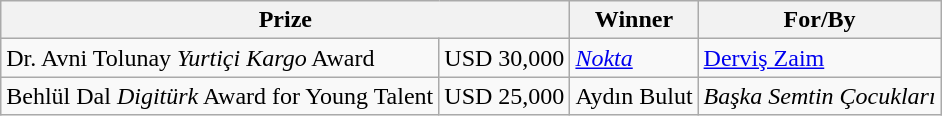<table class="wikitable">
<tr>
<th colspan=2>Prize</th>
<th>Winner</th>
<th>For/By</th>
</tr>
<tr>
<td>Dr. Avni Tolunay <em>Yurtiçi Kargo</em> Award</td>
<td>USD 30,000</td>
<td><em><a href='#'>Nokta</a></em></td>
<td><a href='#'>Derviş Zaim</a></td>
</tr>
<tr>
<td>Behlül Dal <em>Digitürk</em> Award for Young Talent</td>
<td>USD 25,000</td>
<td>Aydın Bulut</td>
<td><em>Başka Semtin Çocukları</em></td>
</tr>
</table>
